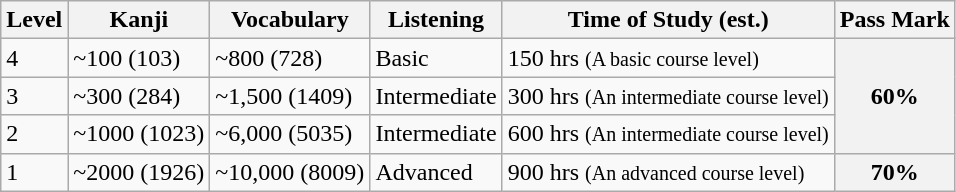<table class="wikitable">
<tr>
<th>Level</th>
<th>Kanji</th>
<th>Vocabulary</th>
<th>Listening</th>
<th>Time of Study (est.)</th>
<th>Pass Mark</th>
</tr>
<tr>
<td>4</td>
<td>~100 (103)</td>
<td>~800 (728)</td>
<td>Basic</td>
<td>150 hrs <small>(A basic course level)</small></td>
<th rowspan="3">60%</th>
</tr>
<tr>
<td>3</td>
<td>~300 (284)</td>
<td>~1,500 (1409)</td>
<td>Intermediate</td>
<td>300 hrs <small>(An intermediate course level)</small></td>
</tr>
<tr>
<td>2</td>
<td>~1000 (1023)</td>
<td>~6,000 (5035)</td>
<td>Intermediate</td>
<td>600 hrs <small>(An intermediate course level)</small></td>
</tr>
<tr>
<td>1</td>
<td>~2000 (1926)</td>
<td>~10,000 (8009)</td>
<td>Advanced</td>
<td>900 hrs <small>(An advanced course level)</small></td>
<th>70%</th>
</tr>
</table>
